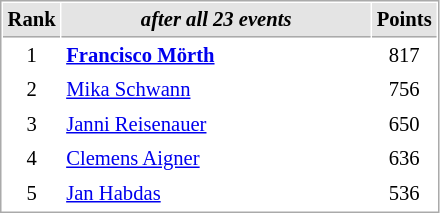<table cellspacing="1" cellpadding="3" style="border:1px solid #AAAAAA;font-size:86%">
<tr bgcolor="#E4E4E4">
<th style="border-bottom:1px solid #AAAAAA" width=10>Rank</th>
<th style="border-bottom:1px solid #AAAAAA" width=200><em>after all 23 events</em></th>
<th style="border-bottom:1px solid #AAAAAA" width=20>Points</th>
</tr>
<tr>
<td align=center>1</td>
<td> <strong><a href='#'>Francisco Mörth</a></strong></td>
<td align=center>817</td>
</tr>
<tr>
<td align=center>2</td>
<td> <a href='#'>Mika Schwann</a></td>
<td align=center>756</td>
</tr>
<tr>
<td align=center>3</td>
<td> <a href='#'>Janni Reisenauer</a></td>
<td align=center>650</td>
</tr>
<tr>
<td align=center>4</td>
<td> <a href='#'>Clemens Aigner</a></td>
<td align=center>636</td>
</tr>
<tr>
<td align=center>5</td>
<td> <a href='#'>Jan Habdas</a></td>
<td align=center>536</td>
</tr>
</table>
